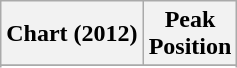<table class="wikitable sortable">
<tr>
<th>Chart (2012)</th>
<th align="center">Peak<br>Position</th>
</tr>
<tr>
</tr>
<tr>
</tr>
<tr>
</tr>
<tr>
</tr>
</table>
